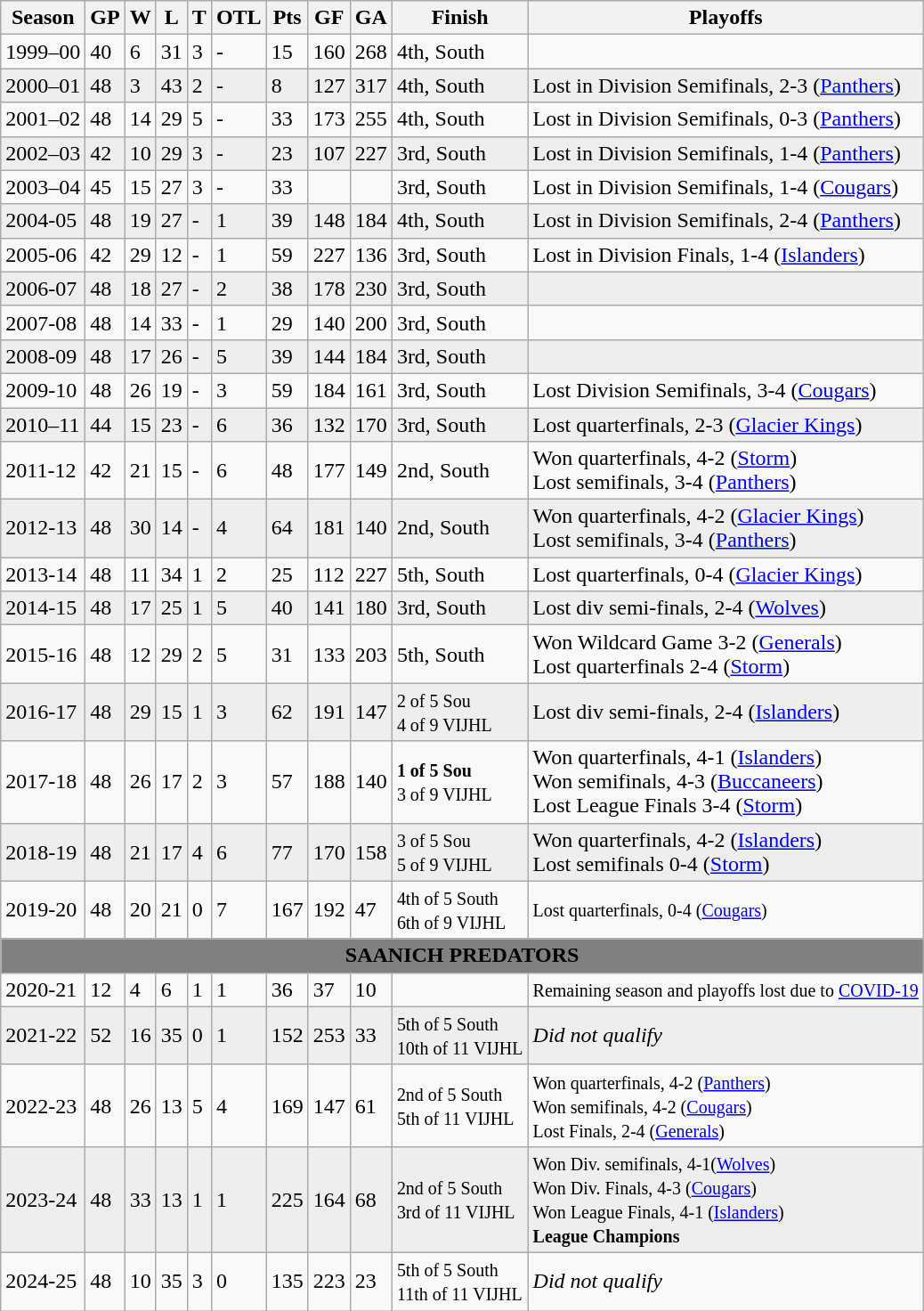<table class="wikitable">
<tr>
<th>Season</th>
<th>GP</th>
<th>W</th>
<th>L</th>
<th>T</th>
<th>OTL</th>
<th>Pts</th>
<th>GF</th>
<th>GA</th>
<th>Finish</th>
<th>Playoffs</th>
</tr>
<tr>
<td>1999–00</td>
<td>40</td>
<td>6</td>
<td>31</td>
<td>3</td>
<td>-</td>
<td>15</td>
<td>160</td>
<td>268</td>
<td>4th, South</td>
<td></td>
</tr>
<tr style="background:#eee;">
<td>2000–01</td>
<td>48</td>
<td>3</td>
<td>43</td>
<td>2</td>
<td>-</td>
<td>8</td>
<td>127</td>
<td>317</td>
<td>4th, South</td>
<td>Lost in Division Semifinals, 2-3 (<a href='#'>Panthers</a>)</td>
</tr>
<tr>
<td>2001–02</td>
<td>48</td>
<td>14</td>
<td>29</td>
<td>5</td>
<td>-</td>
<td>33</td>
<td>173</td>
<td>255</td>
<td>4th, South</td>
<td>Lost in Division Semifinals, 0-3 (<a href='#'>Panthers</a>)</td>
</tr>
<tr style="background:#eee;">
<td>2002–03</td>
<td>42</td>
<td>10</td>
<td>29</td>
<td>3</td>
<td>-</td>
<td>23</td>
<td>107</td>
<td>227</td>
<td>3rd, South</td>
<td>Lost in Division Semifinals, 1-4 (<a href='#'>Panthers</a>)</td>
</tr>
<tr>
<td>2003–04</td>
<td>45</td>
<td>15</td>
<td>27</td>
<td>3</td>
<td>-</td>
<td>33</td>
<td></td>
<td></td>
<td>3rd, South</td>
<td>Lost in Division Semifinals, 1-4 (<a href='#'>Cougars</a>)</td>
</tr>
<tr style="background:#eee;">
<td>2004-05</td>
<td>48</td>
<td>19</td>
<td>27</td>
<td>-</td>
<td>1</td>
<td>39</td>
<td>148</td>
<td>184</td>
<td>4th, South</td>
<td>Lost in Division Semifinals, 2-4 (<a href='#'>Panthers</a>)</td>
</tr>
<tr>
<td>2005-06</td>
<td>42</td>
<td>29</td>
<td>12</td>
<td>-</td>
<td>1</td>
<td>59</td>
<td>227</td>
<td>136</td>
<td>3rd, South</td>
<td>Lost in Division Finals, 1-4 (<a href='#'>Islanders</a>)</td>
</tr>
<tr style="background:#eee;">
<td>2006-07</td>
<td>48</td>
<td>18</td>
<td>27</td>
<td>-</td>
<td>2</td>
<td>38</td>
<td>178</td>
<td>230</td>
<td>3rd, South</td>
<td></td>
</tr>
<tr>
<td>2007-08</td>
<td>48</td>
<td>14</td>
<td>33</td>
<td>-</td>
<td>1</td>
<td>29</td>
<td>140</td>
<td>200</td>
<td>3rd, South</td>
<td></td>
</tr>
<tr style="background:#eee;">
<td>2008-09</td>
<td>48</td>
<td>17</td>
<td>26</td>
<td>-</td>
<td>5</td>
<td>39</td>
<td>144</td>
<td>184</td>
<td>3rd, South</td>
<td></td>
</tr>
<tr>
<td>2009-10</td>
<td>48</td>
<td>26</td>
<td>19</td>
<td>-</td>
<td>3</td>
<td>59</td>
<td>184</td>
<td>161</td>
<td>3rd, South</td>
<td>Lost Division Semifinals, 3-4 (<a href='#'>Cougars</a>)</td>
</tr>
<tr style="background:#eee;">
<td>2010–11</td>
<td>44</td>
<td>15</td>
<td>23</td>
<td>-</td>
<td>6</td>
<td>36</td>
<td>132</td>
<td>170</td>
<td>3rd, South</td>
<td>Lost quarterfinals, 2-3 (<a href='#'>Glacier Kings</a>)</td>
</tr>
<tr>
<td>2011-12</td>
<td>42</td>
<td>21</td>
<td>15</td>
<td>-</td>
<td>6</td>
<td>48</td>
<td>177</td>
<td>149</td>
<td>2nd, South</td>
<td>Won quarterfinals, 4-2 (<a href='#'>Storm</a>)<br>Lost semifinals, 3-4 (<a href='#'>Panthers</a>)</td>
</tr>
<tr style="background:#eee;">
<td>2012-13</td>
<td>48</td>
<td>30</td>
<td>14</td>
<td>-</td>
<td>4</td>
<td>64</td>
<td>181</td>
<td>140</td>
<td>2nd, South</td>
<td>Won quarterfinals, 4-2 (<a href='#'>Glacier Kings</a>)<br>Lost semifinals, 3-4 (<a href='#'>Panthers</a>)</td>
</tr>
<tr>
<td>2013-14</td>
<td>48</td>
<td>11</td>
<td>34</td>
<td>1</td>
<td>2</td>
<td>25</td>
<td>112</td>
<td>227</td>
<td>5th, South</td>
<td>Lost quarterfinals, 0-4 (<a href='#'>Glacier Kings</a>)</td>
</tr>
<tr style="background:#eee;">
<td>2014-15</td>
<td>48</td>
<td>17</td>
<td>25</td>
<td>1</td>
<td>5</td>
<td>40</td>
<td>141</td>
<td>180</td>
<td>3rd, South</td>
<td>Lost div semi-finals, 2-4 (<a href='#'>Wolves</a>)</td>
</tr>
<tr>
<td>2015-16</td>
<td>48</td>
<td>12</td>
<td>29</td>
<td>2</td>
<td>5</td>
<td>31</td>
<td>133</td>
<td>203</td>
<td>5th, South</td>
<td>Won Wildcard Game 3-2 (<a href='#'>Generals</a>)<br>Lost quarterfinals 2-4 (<a href='#'>Storm</a>)</td>
</tr>
<tr style="background:#eee;">
<td>2016-17</td>
<td>48</td>
<td>29</td>
<td>15</td>
<td>1</td>
<td>3</td>
<td>62</td>
<td>191</td>
<td>147</td>
<td><small> 2 of 5 Sou<br>4 of 9 VIJHL </small></td>
<td>Lost div semi-finals, 2-4 (<a href='#'>Islanders</a>)</td>
</tr>
<tr>
<td>2017-18</td>
<td>48</td>
<td>26</td>
<td>17</td>
<td>2</td>
<td>3</td>
<td>57</td>
<td>188</td>
<td>140</td>
<td><small> <strong>1 of 5 Sou</strong><br>3 of 9 VIJHL </small></td>
<td>Won quarterfinals, 4-1 (<a href='#'>Islanders</a>)<br>Won semifinals, 4-3 (<a href='#'>Buccaneers</a>)<br>Lost League Finals 3-4 (<a href='#'>Storm</a>)</td>
</tr>
<tr style="background:#eee;">
<td>2018-19</td>
<td>48</td>
<td>21</td>
<td>17</td>
<td>4</td>
<td>6</td>
<td>77</td>
<td>170</td>
<td>158</td>
<td><small> 3 of 5 Sou<br>5 of 9 VIJHL </small></td>
<td>Won quarterfinals, 4-2 (<a href='#'>Islanders</a>)<br>Lost semifinals 0-4 (<a href='#'>Storm</a>)</td>
</tr>
<tr>
<td>2019-20</td>
<td>48</td>
<td>20</td>
<td>21</td>
<td>0</td>
<td>7</td>
<td>167</td>
<td>192</td>
<td>47</td>
<td><small>4th of 5 South<br>6th of 9 VIJHL</small></td>
<td><small>Lost quarterfinals, 0-4 (<a href='#'>Cougars</a>)</small></td>
</tr>
<tr style="background:grey"  align="center">
<td colspan="11"><strong>SAANICH PREDATORS</strong></td>
</tr>
<tr>
<td>2020-21</td>
<td>12</td>
<td>4</td>
<td>6</td>
<td>1</td>
<td>1</td>
<td>36</td>
<td>37</td>
<td>10</td>
<td></td>
<td><small>Remaining season and playoffs lost due to <a href='#'>COVID-19</a></small></td>
</tr>
<tr style="background:#eee;">
<td>2021-22</td>
<td>52</td>
<td>16</td>
<td>35</td>
<td>0</td>
<td>1</td>
<td>152</td>
<td>253</td>
<td>33</td>
<td><small>5th of 5 South<br>10th of 11 VIJHL</small></td>
<td><em>Did not qualify</em></td>
</tr>
<tr>
<td>2022-23</td>
<td>48</td>
<td>26</td>
<td>13</td>
<td>5</td>
<td>4</td>
<td>169</td>
<td>147</td>
<td>61</td>
<td><small>2nd of 5 South<br>5th of 11 VIJHL</small></td>
<td><small>Won quarterfinals, 4-2 (<a href='#'>Panthers</a>)<br>Won semifinals, 4-2 (<a href='#'>Cougars</a>)<br>Lost Finals, 2-4 (<a href='#'>Generals</a>)</small></td>
</tr>
<tr style="background:#eee;">
<td>2023-24</td>
<td>48</td>
<td>33</td>
<td>13</td>
<td>1</td>
<td>1</td>
<td>225</td>
<td>164</td>
<td>68</td>
<td><small>2nd of 5 South<br>3rd of 11 VIJHL</small></td>
<td><small>Won Div. semifinals, 4-1(<a href='#'>Wolves</a>)<br>Won Div. Finals, 4-3 (<a href='#'>Cougars</a>)<br>Won League Finals, 4-1 (<a href='#'>Islanders</a>)<br><strong>League Champions</strong></small></td>
</tr>
<tr>
<td>2024-25</td>
<td>48</td>
<td>10</td>
<td>35</td>
<td>3</td>
<td>0</td>
<td>135</td>
<td>223</td>
<td>23</td>
<td><small>5th of 5 South<br>11th of 11 VIJHL</small></td>
<td><em>Did not qualify</em></td>
</tr>
</table>
